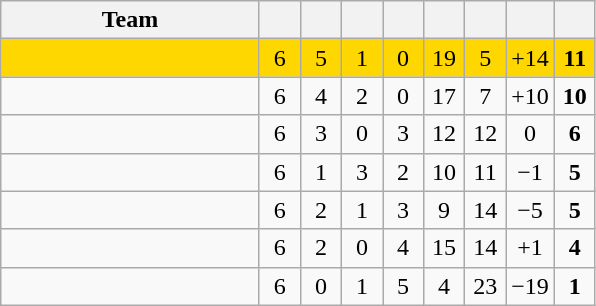<table class="wikitable" style="text-align:center">
<tr>
<th width=165>Team</th>
<th width=20></th>
<th width=20></th>
<th width=20></th>
<th width=20></th>
<th width=20></th>
<th width=20></th>
<th width=20></th>
<th width=20></th>
</tr>
<tr align=center bgcolor=gold>
<td align=left></td>
<td>6</td>
<td>5</td>
<td>1</td>
<td>0</td>
<td>19</td>
<td>5</td>
<td>+14</td>
<td><strong>11</strong></td>
</tr>
<tr align=center>
<td align=left></td>
<td>6</td>
<td>4</td>
<td>2</td>
<td>0</td>
<td>17</td>
<td>7</td>
<td>+10</td>
<td><strong>10</strong></td>
</tr>
<tr align=center>
<td align=left></td>
<td>6</td>
<td>3</td>
<td>0</td>
<td>3</td>
<td>12</td>
<td>12</td>
<td>0</td>
<td><strong>6</strong></td>
</tr>
<tr align=center>
<td align=left></td>
<td>6</td>
<td>1</td>
<td>3</td>
<td>2</td>
<td>10</td>
<td>11</td>
<td>−1</td>
<td><strong>5</strong></td>
</tr>
<tr align=center>
<td align=left></td>
<td>6</td>
<td>2</td>
<td>1</td>
<td>3</td>
<td>9</td>
<td>14</td>
<td>−5</td>
<td><strong>5</strong></td>
</tr>
<tr align=center>
<td align=left></td>
<td>6</td>
<td>2</td>
<td>0</td>
<td>4</td>
<td>15</td>
<td>14</td>
<td>+1</td>
<td><strong>4</strong></td>
</tr>
<tr align=center>
<td align=left></td>
<td>6</td>
<td>0</td>
<td>1</td>
<td>5</td>
<td>4</td>
<td>23</td>
<td>−19</td>
<td><strong>1</strong></td>
</tr>
</table>
